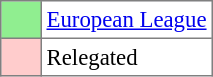<table bgcolor="#f7f8ff" cellpadding="3" cellspacing="0" border="1" style="font-size: 95%; border: gray solid 1px; border-collapse: collapse;text-align:center;">
<tr>
<td style="background: #90EE90;" width="20"></td>
<td bgcolor="#ffffff" align="left"><a href='#'>European League</a></td>
</tr>
<tr>
<td style="background: #FFCCCC;" width="20"></td>
<td bgcolor="#ffffff" align="left">Relegated</td>
</tr>
</table>
